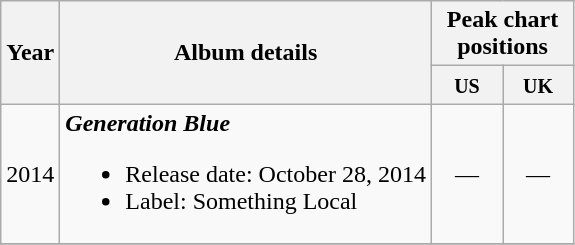<table class="wikitable" style="text-align:center;">
<tr>
<th rowspan="2">Year</th>
<th rowspan="2">Album details</th>
<th colspan="2">Peak chart positions</th>
</tr>
<tr>
<th width="40"><small>US</small></th>
<th width="40"><small>UK</small></th>
</tr>
<tr>
<td>2014</td>
<td style="text-align:left;"><strong><em>Generation Blue</em></strong><br><ul><li>Release date: October 28, 2014</li><li>Label: Something Local</li></ul></td>
<td>—</td>
<td>—</td>
</tr>
<tr>
</tr>
</table>
